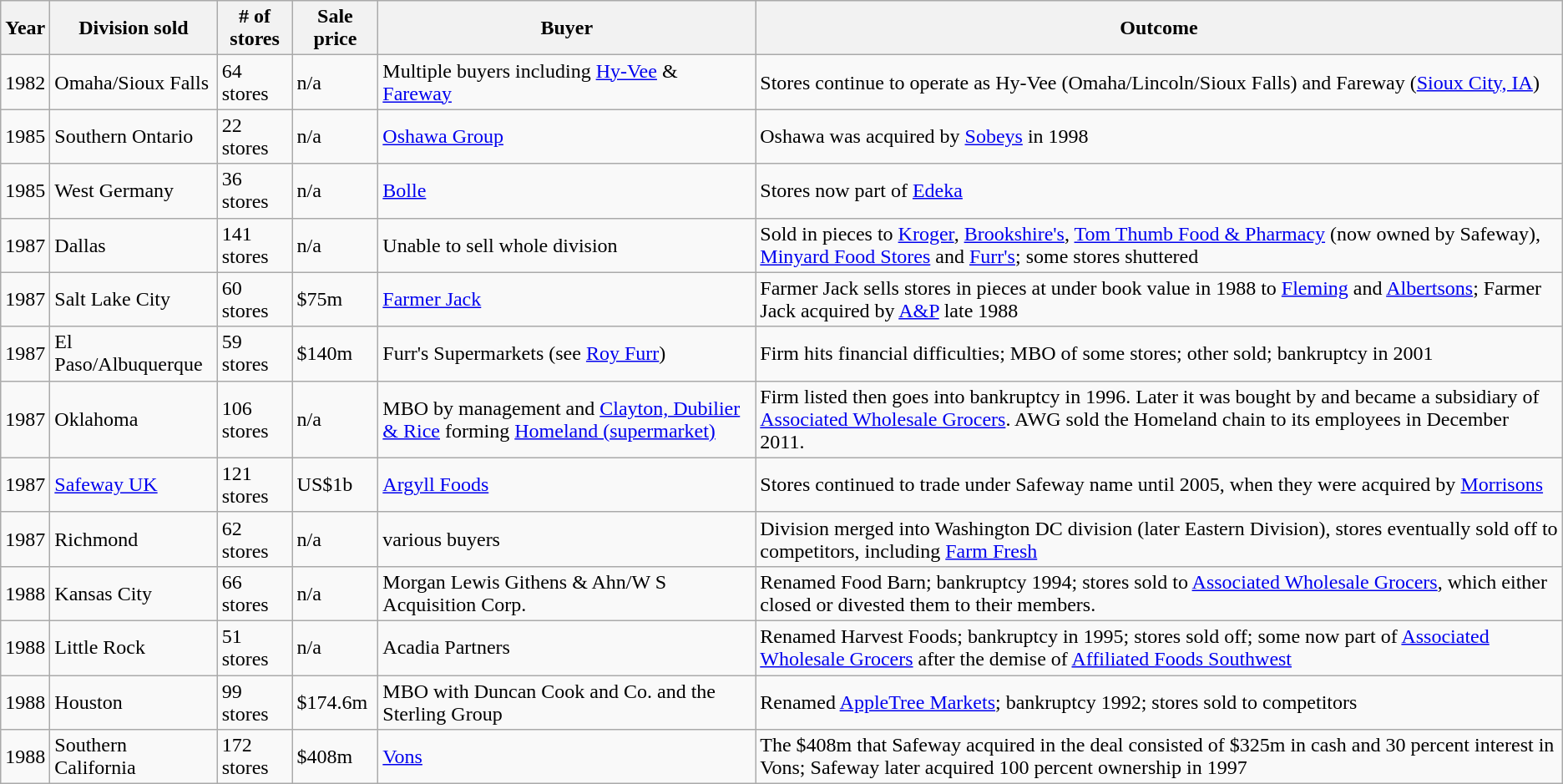<table class="wikitable">
<tr>
<th>Year</th>
<th>Division sold</th>
<th># of stores</th>
<th>Sale price</th>
<th>Buyer</th>
<th>Outcome</th>
</tr>
<tr>
<td>1982</td>
<td>Omaha/Sioux Falls</td>
<td>64 stores</td>
<td>n/a</td>
<td>Multiple buyers including <a href='#'>Hy-Vee</a> & <a href='#'>Fareway</a></td>
<td>Stores continue to operate as Hy-Vee (Omaha/Lincoln/Sioux Falls) and Fareway (<a href='#'>Sioux City, IA</a>)</td>
</tr>
<tr>
<td>1985</td>
<td>Southern Ontario</td>
<td>22 stores</td>
<td>n/a</td>
<td><a href='#'>Oshawa Group</a></td>
<td>Oshawa was acquired by <a href='#'>Sobeys</a> in 1998</td>
</tr>
<tr>
<td>1985</td>
<td>West Germany</td>
<td>36 stores</td>
<td>n/a</td>
<td><a href='#'>Bolle</a></td>
<td>Stores now part of <a href='#'>Edeka</a></td>
</tr>
<tr>
<td>1987</td>
<td>Dallas</td>
<td>141 stores</td>
<td>n/a</td>
<td>Unable to sell whole division</td>
<td>Sold in pieces to <a href='#'>Kroger</a>, <a href='#'>Brookshire's</a>, <a href='#'>Tom Thumb Food & Pharmacy</a> (now owned by Safeway), <a href='#'>Minyard Food Stores</a> and <a href='#'>Furr's</a>; some stores shuttered</td>
</tr>
<tr>
<td>1987</td>
<td>Salt Lake City</td>
<td>60 stores</td>
<td>$75m</td>
<td><a href='#'>Farmer Jack</a></td>
<td>Farmer Jack sells stores in pieces at under book value in 1988 to <a href='#'>Fleming</a> and <a href='#'>Albertsons</a>; Farmer Jack acquired by <a href='#'>A&P</a> late 1988</td>
</tr>
<tr>
<td>1987</td>
<td>El Paso/Albuquerque</td>
<td>59 stores</td>
<td>$140m</td>
<td>Furr's Supermarkets (see <a href='#'>Roy Furr</a>)</td>
<td>Firm hits financial difficulties; MBO of some stores; other sold; bankruptcy in 2001</td>
</tr>
<tr>
<td>1987</td>
<td>Oklahoma</td>
<td>106 stores</td>
<td>n/a</td>
<td>MBO by management and <a href='#'>Clayton, Dubilier & Rice</a> forming <a href='#'>Homeland (supermarket)</a></td>
<td>Firm listed then goes into bankruptcy in 1996. Later it was bought by and became a subsidiary of <a href='#'>Associated Wholesale Grocers</a>. AWG sold the Homeland chain to its employees in December 2011.</td>
</tr>
<tr>
<td>1987</td>
<td><a href='#'>Safeway UK</a></td>
<td>121 stores</td>
<td>US$1b</td>
<td><a href='#'>Argyll Foods</a></td>
<td>Stores continued to trade under Safeway name until 2005, when they were acquired by <a href='#'>Morrisons</a></td>
</tr>
<tr>
<td>1987</td>
<td>Richmond</td>
<td>62 stores</td>
<td>n/a</td>
<td>various buyers</td>
<td>Division merged into Washington DC division (later Eastern Division), stores eventually sold off to competitors, including <a href='#'>Farm Fresh</a></td>
</tr>
<tr>
<td>1988</td>
<td>Kansas City</td>
<td>66 stores</td>
<td>n/a</td>
<td>Morgan Lewis Githens & Ahn/W S Acquisition Corp.</td>
<td>Renamed Food Barn; bankruptcy 1994; stores sold to <a href='#'>Associated Wholesale Grocers</a>, which either closed or divested them to their members.</td>
</tr>
<tr>
<td>1988</td>
<td>Little Rock</td>
<td>51 stores</td>
<td>n/a</td>
<td>Acadia Partners</td>
<td>Renamed Harvest Foods; bankruptcy in 1995; stores sold off; some now part of <a href='#'>Associated Wholesale Grocers</a> after the demise of <a href='#'>Affiliated Foods Southwest</a></td>
</tr>
<tr>
<td>1988</td>
<td>Houston</td>
<td>99 stores</td>
<td>$174.6m</td>
<td>MBO with Duncan Cook and Co. and the Sterling Group</td>
<td>Renamed <a href='#'>AppleTree Markets</a>; bankruptcy 1992; stores sold to competitors</td>
</tr>
<tr>
<td>1988</td>
<td>Southern California</td>
<td>172 stores</td>
<td>$408m</td>
<td><a href='#'>Vons</a></td>
<td>The $408m that Safeway acquired in the deal consisted of $325m in cash and 30 percent interest in Vons; Safeway later acquired 100 percent ownership in 1997</td>
</tr>
</table>
